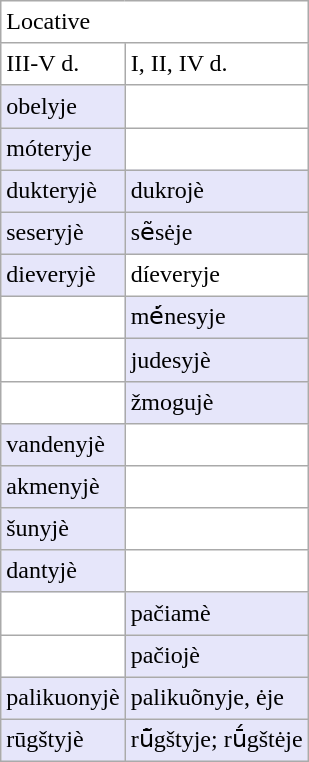<table class=wikitable style="background: #FFFFFF; line-height: 1.3em;">
<tr>
<td colspan=3>Locative</td>
</tr>
<tr>
<td>III-V d.</td>
<td>I, II, IV d.</td>
</tr>
<tr>
<td style="background: #E6E6FA">obelyje</td>
<td></td>
</tr>
<tr>
<td style="background: #E6E6FA">móteryje</td>
<td></td>
</tr>
<tr style="background: #E6E6FA">
<td>dukteryjè</td>
<td>dukrojè</td>
</tr>
<tr style="background: #E6E6FA">
<td>seseryjè</td>
<td>sẽsėje</td>
</tr>
<tr>
<td style="background: #E6E6FA">dieveryjè</td>
<td>díeveryje</td>
</tr>
<tr>
<td></td>
<td style="background: #E6E6FA">mė́nesyje</td>
</tr>
<tr>
<td></td>
<td style="background: #E6E6FA">judesyjè</td>
</tr>
<tr>
<td></td>
<td style="background: #E6E6FA">žmogujè</td>
</tr>
<tr>
<td style="background: #E6E6FA">vandenyjè</td>
<td></td>
</tr>
<tr>
<td style="background: #E6E6FA">akmenyjè</td>
<td></td>
</tr>
<tr>
<td style="background: #E6E6FA">šunyjè</td>
<td></td>
</tr>
<tr>
<td style="background: #E6E6FA">dantyjè</td>
<td></td>
</tr>
<tr>
<td></td>
<td style="background: #E6E6FA">pačiamè</td>
</tr>
<tr>
<td></td>
<td style="background: #E6E6FA">pačiojè</td>
</tr>
<tr style="background: #E6E6FA">
<td>palikuonyjè</td>
<td>palikuõnyje, ėje</td>
</tr>
<tr style="background: #E6E6FA">
<td>rūgštyjè</td>
<td>rū̃gštyje; rū́gštėje</td>
</tr>
</table>
